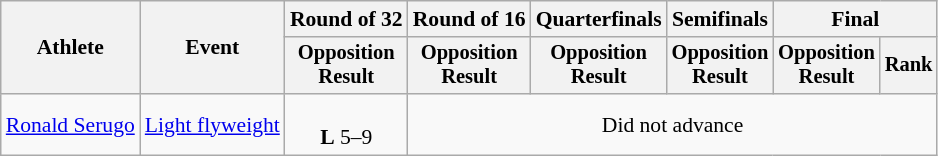<table class="wikitable" style="font-size:90%">
<tr>
<th rowspan="2">Athlete</th>
<th rowspan="2">Event</th>
<th>Round of 32</th>
<th>Round of 16</th>
<th>Quarterfinals</th>
<th>Semifinals</th>
<th colspan=2>Final</th>
</tr>
<tr style="font-size:95%">
<th>Opposition<br>Result</th>
<th>Opposition<br>Result</th>
<th>Opposition<br>Result</th>
<th>Opposition<br>Result</th>
<th>Opposition<br>Result</th>
<th>Rank</th>
</tr>
<tr align=center>
<td align=left><a href='#'>Ronald Serugo</a></td>
<td align=left><a href='#'>Light flyweight</a></td>
<td><br><strong>L</strong> 5–9</td>
<td colspan=5>Did not advance</td>
</tr>
</table>
